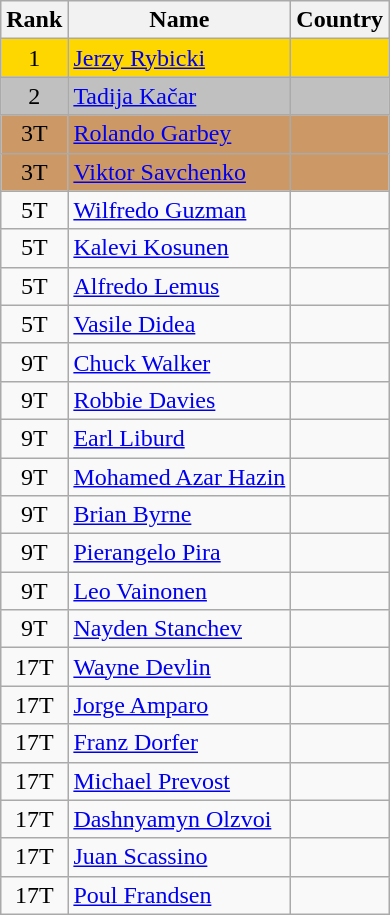<table class="wikitable sortable" style="text-align:center">
<tr>
<th>Rank</th>
<th>Name</th>
<th>Country</th>
</tr>
<tr bgcolor=gold>
<td>1</td>
<td align="left"><a href='#'>Jerzy Rybicki</a></td>
<td align="left"></td>
</tr>
<tr bgcolor=silver>
<td>2</td>
<td align="left"><a href='#'>Tadija Kačar</a></td>
<td align="left"></td>
</tr>
<tr bgcolor=#CC9966>
<td>3T</td>
<td align="left"><a href='#'>Rolando Garbey</a></td>
<td align="left"></td>
</tr>
<tr bgcolor=#CC9966>
<td>3T</td>
<td align="left"><a href='#'>Viktor Savchenko</a></td>
<td align="left"></td>
</tr>
<tr>
<td>5T</td>
<td align="left"><a href='#'>Wilfredo Guzman</a></td>
<td align="left"></td>
</tr>
<tr>
<td>5T</td>
<td align="left"><a href='#'>Kalevi Kosunen</a></td>
<td align="left"></td>
</tr>
<tr>
<td>5T</td>
<td align="left"><a href='#'>Alfredo Lemus</a></td>
<td align="left"></td>
</tr>
<tr>
<td>5T</td>
<td align="left"><a href='#'>Vasile Didea</a></td>
<td align="left"></td>
</tr>
<tr>
<td>9T</td>
<td align="left"><a href='#'>Chuck Walker</a></td>
<td align="left"></td>
</tr>
<tr>
<td>9T</td>
<td align="left"><a href='#'>Robbie Davies</a></td>
<td align="left"></td>
</tr>
<tr>
<td>9T</td>
<td align="left"><a href='#'>Earl Liburd</a></td>
<td align="left"></td>
</tr>
<tr>
<td>9T</td>
<td align="left"><a href='#'>Mohamed Azar Hazin</a></td>
<td align="left"></td>
</tr>
<tr>
<td>9T</td>
<td align="left"><a href='#'>Brian Byrne</a></td>
<td align="left"></td>
</tr>
<tr>
<td>9T</td>
<td align="left"><a href='#'>Pierangelo Pira</a></td>
<td align="left"></td>
</tr>
<tr>
<td>9T</td>
<td align="left"><a href='#'>Leo Vainonen</a></td>
<td align="left"></td>
</tr>
<tr>
<td>9T</td>
<td align="left"><a href='#'>Nayden Stanchev</a></td>
<td align="left"></td>
</tr>
<tr>
<td>17T</td>
<td align="left"><a href='#'>Wayne Devlin</a></td>
<td align="left"></td>
</tr>
<tr>
<td>17T</td>
<td align="left"><a href='#'>Jorge Amparo</a></td>
<td align="left"></td>
</tr>
<tr>
<td>17T</td>
<td align="left"><a href='#'>Franz Dorfer</a></td>
<td align="left"></td>
</tr>
<tr>
<td>17T</td>
<td align="left"><a href='#'>Michael Prevost</a></td>
<td align="left"></td>
</tr>
<tr>
<td>17T</td>
<td align="left"><a href='#'>Dashnyamyn Olzvoi</a></td>
<td align="left"></td>
</tr>
<tr>
<td>17T</td>
<td align="left"><a href='#'>Juan Scassino</a></td>
<td align="left"></td>
</tr>
<tr>
<td>17T</td>
<td align="left"><a href='#'>Poul Frandsen</a></td>
<td align="left"></td>
</tr>
</table>
